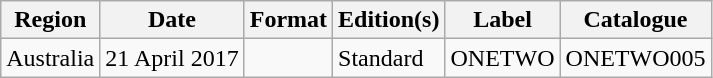<table class="wikitable plainrowheaders">
<tr>
<th scope="col">Region</th>
<th scope="col">Date</th>
<th scope="col">Format</th>
<th scope="col">Edition(s)</th>
<th scope="col">Label</th>
<th scope="col">Catalogue</th>
</tr>
<tr>
<td>Australia</td>
<td>21 April 2017</td>
<td></td>
<td>Standard</td>
<td>ONETWO</td>
<td>ONETWO005</td>
</tr>
</table>
